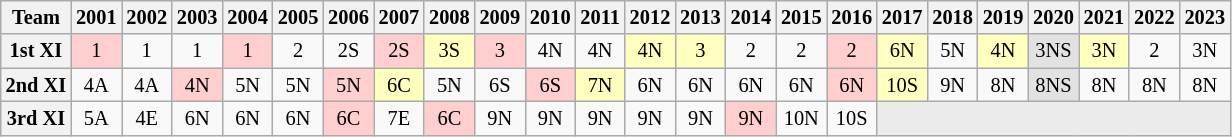<table class="wikitable" style="font-size:85%; text-align:center;">
<tr>
<th scope="col">Team</th>
<th scope="col">2001</th>
<th scope="col">2002</th>
<th scope="col">2003</th>
<th scope="col">2004</th>
<th scope="col">2005</th>
<th scope="col">2006</th>
<th scope="col">2007</th>
<th scope="col">2008</th>
<th scope="col">2009</th>
<th scope="col">2010</th>
<th scope="col">2011</th>
<th scope="col">2012</th>
<th scope="col">2013</th>
<th scope="col">2014</th>
<th scope="col">2015</th>
<th scope="col">2016</th>
<th scope="col">2017</th>
<th scope="col">2018</th>
<th scope="col">2019</th>
<th scope="col">2020</th>
<th scope="col">2021</th>
<th scope="col">2022</th>
<th scope="col">2023</th>
</tr>
<tr>
<th scope="row">1st XI</th>
<td bgcolor="#ffcfcf">1</td>
<td>1</td>
<td>1</td>
<td bgcolor="#ffcfcf">1</td>
<td>2</td>
<td>2S</td>
<td bgcolor="#ffcfcf">2S</td>
<td bgcolor="#ffffbf">3S</td>
<td bgcolor="#ffcfcf">3</td>
<td>4N</td>
<td>4N</td>
<td bgcolor="#ffffbf">4N</td>
<td bgcolor="#ffffbf">3</td>
<td>2</td>
<td>2</td>
<td bgcolor="#ffcfcf">2</td>
<td bgcolor="#ffffbf">6N</td>
<td>5N</td>
<td bgcolor="#ffffbf">4N</td>
<td bgcolor="#e2e2e2">3NS</td>
<td bgcolor="#ffffbf">3N</td>
<td>2</td>
<td>3N</td>
</tr>
<tr>
<th scope="row">2nd XI</th>
<td>4A</td>
<td>4A</td>
<td bgcolor="#ffcfcf">4N</td>
<td>5N</td>
<td>5N</td>
<td bgcolor="#ffcfcf">5N</td>
<td bgcolor="#ffffbf">6C</td>
<td>5N</td>
<td>6S</td>
<td bgcolor="#ffcfcf">6S</td>
<td bgcolor="#ffffbf">7N</td>
<td>6N</td>
<td>6N</td>
<td>6N</td>
<td>6N</td>
<td bgcolor="#ffcfcf">6N</td>
<td bgcolor="#ffffbf">10S</td>
<td>9N</td>
<td>8N</td>
<td bgcolor="#e2e2e2">8NS</td>
<td>8N</td>
<td>8N</td>
<td>8N</td>
</tr>
<tr>
<th scope="row">3rd XI</th>
<td>5A</td>
<td>4E</td>
<td>6N</td>
<td>6N</td>
<td>6N</td>
<td bgcolor="#ffcfcf">6C</td>
<td>7E</td>
<td bgcolor="#ffcfcf">6C</td>
<td>9N</td>
<td>9N</td>
<td>9N</td>
<td>9N</td>
<td>9N</td>
<td bgcolor="#ffcfcf">9N</td>
<td>10N</td>
<td>10S</td>
<td bgcolor="#ececec" colspan="7"></td>
</tr>
</table>
